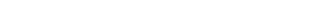<table style="width:22%; text-align:center;">
<tr style="color:white;">
<td style="background:"><strong>4</strong></td>
<td style="background:"><strong>10</strong></td>
<td style="background:"><strong>1</strong></td>
<td style="background:"><strong>20</strong></td>
</tr>
</table>
